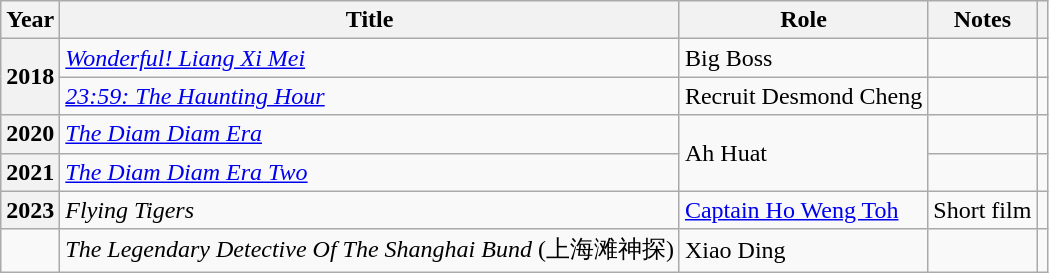<table class="wikitable sortable plainrowheaders">
<tr>
<th scope="col">Year</th>
<th scope="col">Title</th>
<th scope="col">Role</th>
<th scope="col" class="unsortable">Notes</th>
<th scope="col" class="unsortable"></th>
</tr>
<tr>
<th scope="row" rowspan="2">2018</th>
<td><em><a href='#'>Wonderful! Liang Xi Mei</a></em></td>
<td>Big Boss</td>
<td></td>
<td></td>
</tr>
<tr>
<td><em><a href='#'>23:59: The Haunting Hour</a></em></td>
<td>Recruit Desmond Cheng</td>
<td></td>
<td></td>
</tr>
<tr>
<th scope="row">2020</th>
<td><em><a href='#'>The Diam Diam Era</a></em></td>
<td rowspan="2">Ah Huat</td>
<td></td>
<td></td>
</tr>
<tr>
<th scope="row">2021</th>
<td><em><a href='#'>The Diam Diam Era Two</a></em></td>
<td></td>
</tr>
<tr>
<th scope="row">2023</th>
<td><em>Flying Tigers</em></td>
<td><a href='#'>Captain Ho Weng Toh</a></td>
<td>Short film</td>
<td></td>
</tr>
<tr>
<td></td>
<td><em>The Legendary Detective Of The Shanghai Bund</em> (上海滩神探)</td>
<td>Xiao Ding</td>
<td></td>
<td></td>
</tr>
</table>
